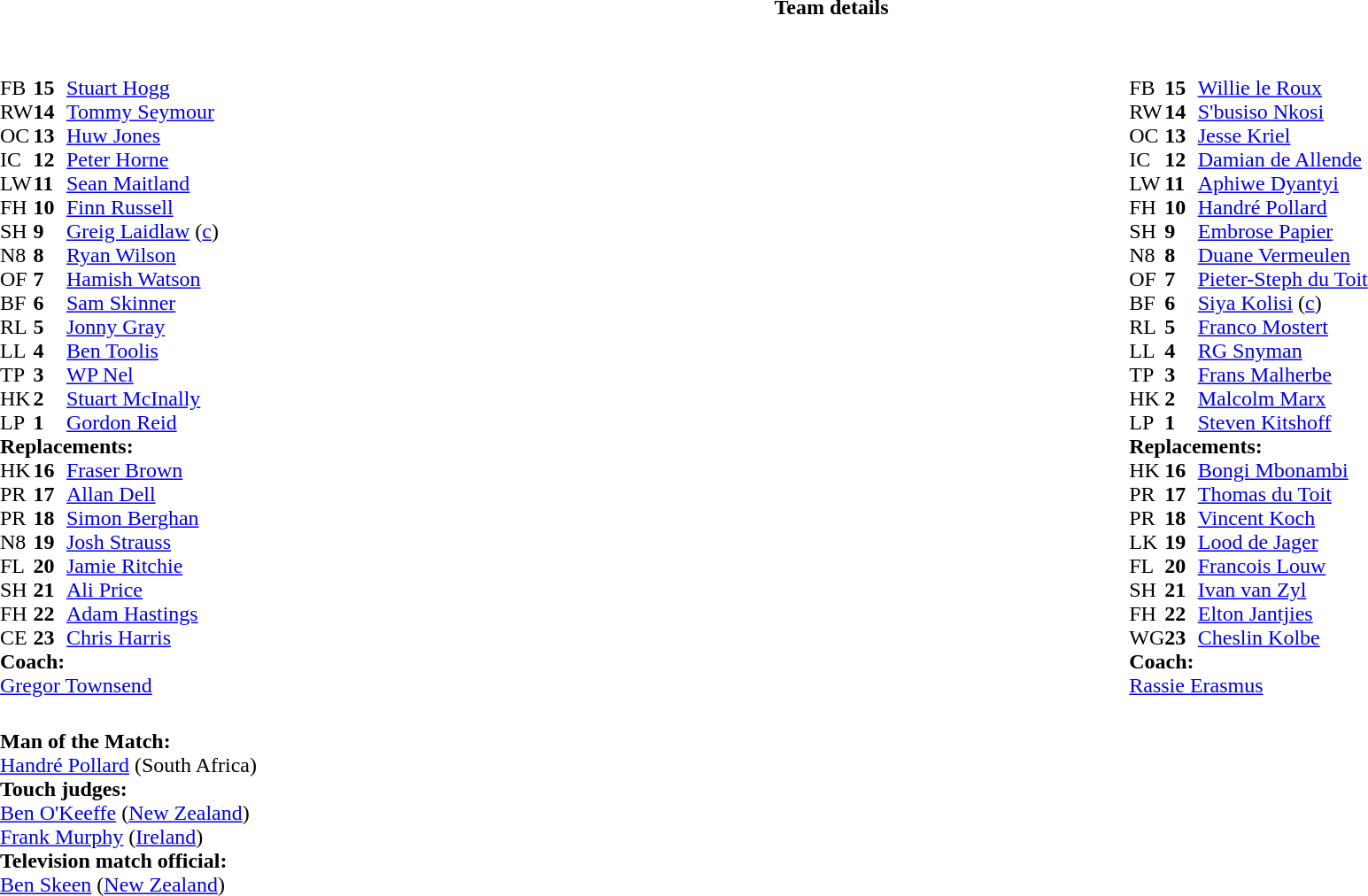<table border="0" style="width:100%" class="collapsible collapsed">
<tr>
<th>Team details</th>
</tr>
<tr>
<td><br><table style="width:100%">
<tr>
<td style="vertical-align:top;width:50%"><br><table cellspacing="0" cellpadding="0">
<tr>
<th width="25"></th>
<th width="25"></th>
</tr>
<tr>
<td>FB</td>
<td><strong>15</strong></td>
<td><a href='#'>Stuart Hogg</a></td>
<td></td>
<td></td>
</tr>
<tr>
<td>RW</td>
<td><strong>14</strong></td>
<td><a href='#'>Tommy Seymour</a></td>
</tr>
<tr>
<td>OC</td>
<td><strong>13</strong></td>
<td><a href='#'>Huw Jones</a></td>
</tr>
<tr>
<td>IC</td>
<td><strong>12</strong></td>
<td><a href='#'>Peter Horne</a></td>
<td></td>
<td></td>
</tr>
<tr>
<td>LW</td>
<td><strong>11</strong></td>
<td><a href='#'>Sean Maitland</a></td>
</tr>
<tr>
<td>FH</td>
<td><strong>10</strong></td>
<td><a href='#'>Finn Russell</a></td>
</tr>
<tr>
<td>SH</td>
<td><strong>9</strong></td>
<td><a href='#'>Greig Laidlaw</a> (<a href='#'>c</a>)</td>
<td></td>
<td></td>
</tr>
<tr>
<td>N8</td>
<td><strong>8</strong></td>
<td><a href='#'>Ryan Wilson</a></td>
<td></td>
<td></td>
</tr>
<tr>
<td>OF</td>
<td><strong>7</strong></td>
<td><a href='#'>Hamish Watson</a></td>
</tr>
<tr>
<td>BF</td>
<td><strong>6</strong></td>
<td><a href='#'>Sam Skinner</a></td>
<td></td>
<td></td>
</tr>
<tr>
<td>RL</td>
<td><strong>5</strong></td>
<td><a href='#'>Jonny Gray</a></td>
</tr>
<tr>
<td>LL</td>
<td><strong>4</strong></td>
<td><a href='#'>Ben Toolis</a></td>
</tr>
<tr>
<td>TP</td>
<td><strong>3</strong></td>
<td><a href='#'>WP Nel</a></td>
<td></td>
<td></td>
</tr>
<tr>
<td>HK</td>
<td><strong>2</strong></td>
<td><a href='#'>Stuart McInally</a></td>
<td></td>
<td></td>
</tr>
<tr>
<td>LP</td>
<td><strong>1</strong></td>
<td><a href='#'>Gordon Reid</a></td>
<td></td>
<td></td>
</tr>
<tr>
<td colspan="3"><strong>Replacements:</strong></td>
</tr>
<tr>
<td>HK</td>
<td><strong>16</strong></td>
<td><a href='#'>Fraser Brown</a></td>
<td></td>
<td></td>
</tr>
<tr>
<td>PR</td>
<td><strong>17</strong></td>
<td><a href='#'>Allan Dell</a></td>
<td></td>
<td></td>
</tr>
<tr>
<td>PR</td>
<td><strong>18</strong></td>
<td><a href='#'>Simon Berghan</a></td>
<td></td>
<td></td>
</tr>
<tr>
<td>N8</td>
<td><strong>19</strong></td>
<td><a href='#'>Josh Strauss</a></td>
<td></td>
<td></td>
</tr>
<tr>
<td>FL</td>
<td><strong>20</strong></td>
<td><a href='#'>Jamie Ritchie</a></td>
<td></td>
<td></td>
</tr>
<tr>
<td>SH</td>
<td><strong>21</strong></td>
<td><a href='#'>Ali Price</a></td>
<td></td>
<td></td>
</tr>
<tr>
<td>FH</td>
<td><strong>22</strong></td>
<td><a href='#'>Adam Hastings</a></td>
<td></td>
<td></td>
</tr>
<tr>
<td>CE</td>
<td><strong>23</strong></td>
<td><a href='#'>Chris Harris</a></td>
<td></td>
<td></td>
</tr>
<tr>
<td colspan="3"><strong>Coach:</strong></td>
</tr>
<tr>
<td colspan="4"> <a href='#'>Gregor Townsend</a></td>
</tr>
</table>
</td>
<td style="vertical-align:top;width:50%"><br><table cellspacing="0" cellpadding="0" style="margin:auto">
<tr>
<th width="25"></th>
<th width="25"></th>
</tr>
<tr>
<td>FB</td>
<td><strong>15</strong></td>
<td><a href='#'>Willie le Roux</a></td>
<td></td>
</tr>
<tr>
<td>RW</td>
<td><strong>14</strong></td>
<td><a href='#'>S'busiso Nkosi</a></td>
<td></td>
<td></td>
</tr>
<tr>
<td>OC</td>
<td><strong>13</strong></td>
<td><a href='#'>Jesse Kriel</a></td>
</tr>
<tr>
<td>IC</td>
<td><strong>12</strong></td>
<td><a href='#'>Damian de Allende</a></td>
<td></td>
<td></td>
</tr>
<tr>
<td>LW</td>
<td><strong>11</strong></td>
<td><a href='#'>Aphiwe Dyantyi</a></td>
</tr>
<tr>
<td>FH</td>
<td><strong>10</strong></td>
<td><a href='#'>Handré Pollard</a></td>
</tr>
<tr>
<td>SH</td>
<td><strong>9</strong></td>
<td><a href='#'>Embrose Papier</a></td>
<td></td>
<td></td>
</tr>
<tr>
<td>N8</td>
<td><strong>8</strong></td>
<td><a href='#'>Duane Vermeulen</a></td>
</tr>
<tr>
<td>OF</td>
<td><strong>7</strong></td>
<td><a href='#'>Pieter-Steph du Toit</a></td>
</tr>
<tr>
<td>BF</td>
<td><strong>6</strong></td>
<td><a href='#'>Siya Kolisi</a> (<a href='#'>c</a>)</td>
<td></td>
<td></td>
</tr>
<tr>
<td>RL</td>
<td><strong>5</strong></td>
<td><a href='#'>Franco Mostert</a></td>
</tr>
<tr>
<td>LL</td>
<td><strong>4</strong></td>
<td><a href='#'>RG Snyman</a></td>
<td></td>
<td></td>
</tr>
<tr>
<td>TP</td>
<td><strong>3</strong></td>
<td><a href='#'>Frans Malherbe</a></td>
<td></td>
<td></td>
</tr>
<tr>
<td>HK</td>
<td><strong>2</strong></td>
<td><a href='#'>Malcolm Marx</a></td>
<td></td>
<td></td>
</tr>
<tr>
<td>LP</td>
<td><strong>1</strong></td>
<td><a href='#'>Steven Kitshoff</a></td>
<td></td>
<td></td>
</tr>
<tr>
<td colspan="3"><strong>Replacements:</strong></td>
</tr>
<tr>
<td>HK</td>
<td><strong>16</strong></td>
<td><a href='#'>Bongi Mbonambi</a></td>
<td></td>
<td></td>
</tr>
<tr>
<td>PR</td>
<td><strong>17</strong></td>
<td><a href='#'>Thomas du Toit</a></td>
<td></td>
<td></td>
</tr>
<tr>
<td>PR</td>
<td><strong>18</strong></td>
<td><a href='#'>Vincent Koch</a></td>
<td></td>
<td></td>
</tr>
<tr>
<td>LK</td>
<td><strong>19</strong></td>
<td><a href='#'>Lood de Jager</a></td>
<td></td>
<td></td>
</tr>
<tr>
<td>FL</td>
<td><strong>20</strong></td>
<td><a href='#'>Francois Louw</a></td>
<td></td>
<td></td>
</tr>
<tr>
<td>SH</td>
<td><strong>21</strong></td>
<td><a href='#'>Ivan van Zyl</a></td>
<td></td>
<td></td>
</tr>
<tr>
<td>FH</td>
<td><strong>22</strong></td>
<td><a href='#'>Elton Jantjies</a></td>
<td></td>
<td></td>
</tr>
<tr>
<td>WG</td>
<td><strong>23</strong></td>
<td><a href='#'>Cheslin Kolbe</a></td>
<td></td>
<td></td>
</tr>
<tr>
<td colspan="3"><strong>Coach:</strong></td>
</tr>
<tr>
<td colspan="4"> <a href='#'>Rassie Erasmus</a></td>
</tr>
</table>
</td>
</tr>
</table>
<table style="width:100%">
<tr>
<td><br><strong>Man of the Match:</strong>
<br><a href='#'>Handré Pollard</a> (South Africa)<br><strong>Touch judges:</strong>
<br><a href='#'>Ben O'Keeffe</a> (<a href='#'>New Zealand</a>)
<br><a href='#'>Frank Murphy</a> (<a href='#'>Ireland</a>)
<br><strong>Television match official:</strong>
<br><a href='#'>Ben Skeen</a> (<a href='#'>New Zealand</a>)</td>
</tr>
</table>
</td>
</tr>
</table>
